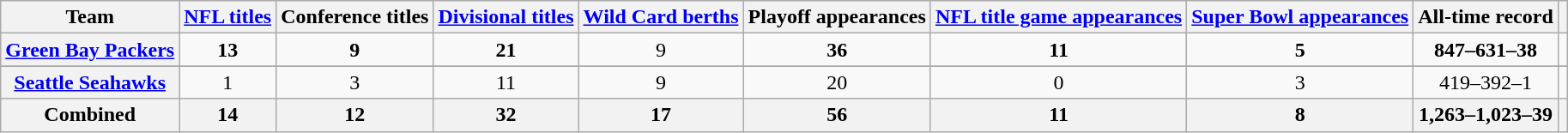<table class="wikitable" style="text-align:center;">
<tr>
<th scope="col">Team</th>
<th scope="col"><a href='#'>NFL titles</a></th>
<th scope="col">Conference titles</th>
<th scope="col"><a href='#'>Divisional titles</a></th>
<th scope="col"><a href='#'>Wild Card berths</a></th>
<th scope="col">Playoff appearances</th>
<th scope="col"><a href='#'>NFL title game appearances</a></th>
<th scope="col"><a href='#'>Super Bowl appearances</a></th>
<th scope="col">All-time record</th>
<th scope="col"></th>
</tr>
<tr>
<th scope="row"><a href='#'>Green Bay Packers</a></th>
<td><strong>13</strong></td>
<td><strong>9</strong></td>
<td><strong>21</strong></td>
<td>9</td>
<td><strong>36</strong></td>
<td><strong>11</strong></td>
<td><strong>5</strong></td>
<td><strong>847–631–38</strong></td>
<td></td>
</tr>
<tr>
</tr>
<tr>
<th><a href='#'>Seattle Seahawks</a></th>
<td>1</td>
<td>3</td>
<td>11</td>
<td>9</td>
<td>20</td>
<td>0</td>
<td>3</td>
<td>419–392–1</td>
<td></td>
</tr>
<tr>
<th scope="row">Combined</th>
<th>14</th>
<th>12</th>
<th>32</th>
<th>17</th>
<th>56</th>
<th>11</th>
<th>8</th>
<th>1,263–1,023–39</th>
<th></th>
</tr>
</table>
